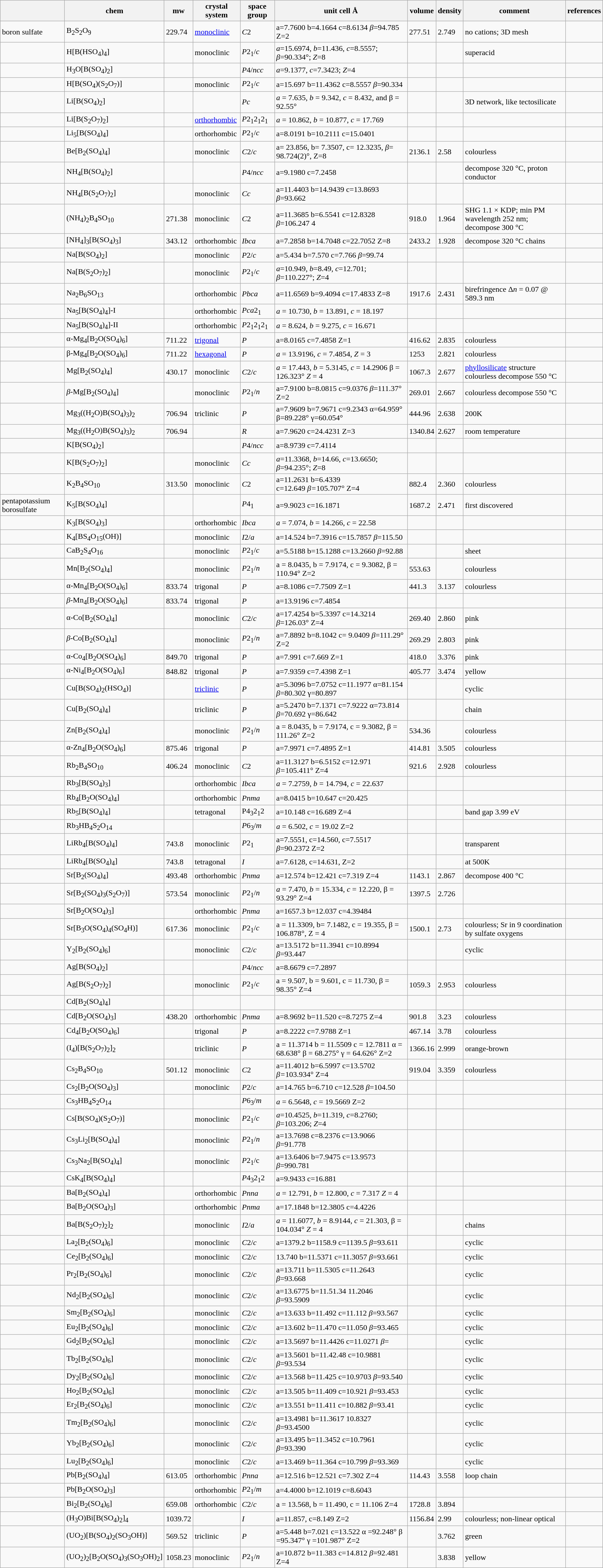<table class="wikitable">
<tr>
<th></th>
<th>chem</th>
<th>mw</th>
<th>crystal system</th>
<th>space group</th>
<th>unit cell Å</th>
<th>volume</th>
<th>density</th>
<th>comment</th>
<th>references</th>
</tr>
<tr>
<td>boron sulfate</td>
<td>B<sub>2</sub>S<sub>2</sub>O<sub>9</sub></td>
<td>229.74</td>
<td><a href='#'>monoclinic</a></td>
<td><em>C</em>2</td>
<td>a=7.7600 b=4.1664 c=8.6134 <em>β</em>=94.785 Z=2</td>
<td>277.51</td>
<td>2.749</td>
<td>no cations; 3D mesh</td>
<td></td>
</tr>
<tr>
<td></td>
<td>H[B(HSO<sub>4</sub>)<sub>4</sub>]</td>
<td></td>
<td>monoclinic</td>
<td><em>P</em>2<sub>1</sub>/<em>c</em></td>
<td><em>a</em>=15.6974, <em>b</em>=11.436, <em>c</em>=8.5557; <em>β</em>=90.334°; <em>Z</em>=8</td>
<td></td>
<td></td>
<td>superacid</td>
<td></td>
</tr>
<tr>
<td></td>
<td>H<sub>3</sub>O[B(SO<sub>4</sub>)<sub>2</sub>]</td>
<td></td>
<td></td>
<td><em>P</em>4/<em>ncc</em></td>
<td><em>a</em>=9.1377, <em>c</em>=7.3423; <em>Z</em>=4</td>
<td></td>
<td></td>
<td></td>
<td></td>
</tr>
<tr>
<td></td>
<td>H[B(SO<sub>4</sub>)(S<sub>2</sub>O<sub>7</sub>)]</td>
<td></td>
<td>monoclinic</td>
<td><em>P</em>2<sub>1</sub>/<em>c</em></td>
<td>a=15.697 b=11.4362 c=8.5557 <em>β</em>=90.334</td>
<td></td>
<td></td>
<td></td>
<td></td>
</tr>
<tr>
<td></td>
<td>Li[B(SO<sub>4</sub>)<sub>2</sub>]</td>
<td></td>
<td></td>
<td><em>Pc</em></td>
<td><em>a</em> = 7.635, <em>b</em> = 9.342, <em>c</em> = 8.432, and β = 92.55°</td>
<td></td>
<td></td>
<td>3D network, like tectosilicate</td>
<td></td>
</tr>
<tr>
<td></td>
<td>Li[B(S<sub>2</sub>O<sub>7</sub>)<sub>2</sub>]</td>
<td></td>
<td><a href='#'>orthorhombic</a></td>
<td><em>P</em>2<sub>1</sub>2<sub>1</sub>2<sub>1</sub></td>
<td><em>a</em> = 10.862, <em>b</em> = 10.877, <em>c</em> = 17.769</td>
<td></td>
<td></td>
<td></td>
<td></td>
</tr>
<tr>
<td></td>
<td>Li<sub>5</sub>[B(SO<sub>4</sub>)<sub>4</sub>]</td>
<td></td>
<td>orthorhombic</td>
<td><em>P</em>2<sub>1</sub>/<em>c</em></td>
<td>a=8.0191 b=10.2111 c=15.0401</td>
<td></td>
<td></td>
<td></td>
<td></td>
</tr>
<tr>
<td></td>
<td>Be[B<sub>2</sub>(SO<sub>4</sub>)<sub>4</sub>]</td>
<td></td>
<td>monoclinic</td>
<td><em>C</em>2/<em>c</em></td>
<td>a= 23.856, b= 7.3507, c= 12.3235, <em>β</em>= 98.724(2)°, Z=8</td>
<td>2136.1</td>
<td>2.58</td>
<td>colourless</td>
<td></td>
</tr>
<tr>
<td></td>
<td>NH<sub>4</sub>[B(SO<sub>4</sub>)<sub>2</sub>]</td>
<td></td>
<td></td>
<td><em>P</em>4/<em>ncc</em></td>
<td>a=9.1980 c=7.2458</td>
<td></td>
<td></td>
<td>decompose 320 °C, proton conductor</td>
<td></td>
</tr>
<tr>
<td></td>
<td>NH<sub>4</sub>[B(S<sub>2</sub>O<sub>7</sub>)<sub>2</sub>]</td>
<td></td>
<td>monoclinic</td>
<td><em>Cc</em></td>
<td>a=11.4403 b=14.9439 c=13.8693 <em>β</em>=93.662</td>
<td></td>
<td></td>
<td></td>
<td></td>
</tr>
<tr>
<td></td>
<td>(NH<sub>4</sub>)<sub>2</sub>B<sub>4</sub>SO<sub>10</sub></td>
<td>271.38</td>
<td>monoclinic</td>
<td><em>C</em>2</td>
<td>a=11.3685 b=6.5541 c=12.8328 <em>β</em>=106.247 4</td>
<td>918.0</td>
<td>1.964</td>
<td>SHG 1.1 × KDP; min PM wavelength 252 nm; decompose 300 °C</td>
<td></td>
</tr>
<tr>
<td></td>
<td>[NH<sub>4</sub>]<sub>3</sub>[B(SO<sub>4</sub>)<sub>3</sub>]</td>
<td>343.12</td>
<td>orthorhombic</td>
<td><em>Ibca</em></td>
<td>a=7.2858 b=14.7048 c=22.7052 Z=8</td>
<td>2433.2</td>
<td>1.928</td>
<td>decompose 320 °C chains</td>
<td></td>
</tr>
<tr>
<td></td>
<td>Na[B(SO<sub>4</sub>)<sub>2</sub>]</td>
<td></td>
<td>monoclinic</td>
<td><em>P</em>2/<em>c</em></td>
<td>a=5.434 b=7.570 c=7.766 <em>β</em>=99.74</td>
<td></td>
<td></td>
<td></td>
<td></td>
</tr>
<tr>
<td></td>
<td>Na[B(S<sub>2</sub>O<sub>7</sub>)<sub>2</sub>]</td>
<td></td>
<td>monoclinic</td>
<td><em>P</em>2<sub>1</sub>/<em>c</em></td>
<td><em>a</em>=10.949, <em>b</em>=8.49, <em>c</em>=12.701; <em>β</em>=110.227°; <em>Z</em>=4</td>
<td></td>
<td></td>
<td></td>
<td></td>
</tr>
<tr>
<td></td>
<td>Na<sub>2</sub>B<sub>6</sub>SO<sub>13</sub></td>
<td></td>
<td>orthorhombic</td>
<td><em>Pbca</em></td>
<td>a=11.6569 b=9.4094 c=17.4833 Z=8</td>
<td>1917.6</td>
<td>2.431</td>
<td>birefringence Δ<em>n</em> = 0.07 @ 589.3 nm</td>
<td></td>
</tr>
<tr>
<td></td>
<td>Na<sub>5</sub>[B(SO<sub>4</sub>)<sub>4</sub>]-I</td>
<td></td>
<td>orthorhombic</td>
<td><em>Pca</em>2<sub>1</sub></td>
<td><em>a</em> = 10.730, <em>b</em> = 13.891, <em>c</em> = 18.197</td>
<td></td>
<td></td>
<td></td>
<td></td>
</tr>
<tr>
<td></td>
<td>Na<sub>5</sub>[B(SO<sub>4</sub>)<sub>4</sub>]-II</td>
<td></td>
<td>orthorhombic</td>
<td><em>P</em>2<sub>1</sub>2<sub>1</sub>2<sub>1</sub></td>
<td><em>a</em> = 8.624, <em>b</em> = 9.275, <em>c</em> = 16.671</td>
<td></td>
<td></td>
<td></td>
<td></td>
</tr>
<tr>
<td></td>
<td>α-Mg<sub>4</sub>[B<sub>2</sub>O(SO<sub>4</sub>)<sub>6</sub>]</td>
<td>711.22</td>
<td><a href='#'>trigonal</a></td>
<td><em>P</em></td>
<td>a=8.0165 c=7.4858 Z=1</td>
<td>416.62</td>
<td>2.835</td>
<td>colourless</td>
<td></td>
</tr>
<tr>
<td></td>
<td>β-Mg<sub>4</sub>[B<sub>2</sub>O(SO<sub>4</sub>)<sub>6</sub>]</td>
<td>711.22</td>
<td><a href='#'>hexagonal</a></td>
<td><em>P</em></td>
<td><em>a</em> = 13.9196, <em>c</em> = 7.4854, <em>Z</em> = 3</td>
<td>1253</td>
<td>2.821</td>
<td>colourless</td>
<td></td>
</tr>
<tr>
<td></td>
<td>Mg[B<sub>2</sub>(SO<sub>4</sub>)<sub>4</sub>]</td>
<td>430.17</td>
<td>monoclinic</td>
<td><em>C</em>2/<em>c</em></td>
<td><em>a</em> = 17.443, <em>b</em> = 5.3145, <em>c</em> = 14.2906 β = 126.323° <em>Z</em> = 4</td>
<td>1067.3</td>
<td>2.677</td>
<td><a href='#'>phyllosilicate</a> structure colourless decompose 550 °C</td>
<td></td>
</tr>
<tr>
<td></td>
<td><em>β</em>-Mg[B<sub>2</sub>(SO<sub>4</sub>)<sub>4</sub>]</td>
<td></td>
<td>monoclinic</td>
<td><em>P</em>2<sub>1</sub>/<em>n</em></td>
<td>a=7.9100 b=8.0815 c=9.0376 <em>β</em>=111.37° Z=2</td>
<td>269.01</td>
<td>2.667</td>
<td>colourless decompose 550 °C</td>
<td></td>
</tr>
<tr>
<td></td>
<td>Mg<sub>3</sub>((H<sub>2</sub>O)B(SO<sub>4</sub>)<sub>3</sub>)<sub>2</sub></td>
<td>706.94</td>
<td>triclinic</td>
<td><em>P</em></td>
<td>a=7.9609 b=7.9671 c=9.2343 α=64.959° β=89.228° γ=60.054°</td>
<td>444.96</td>
<td>2.638</td>
<td>200K</td>
<td></td>
</tr>
<tr>
<td></td>
<td>Mg<sub>3</sub>((H<sub>2</sub>O)B(SO<sub>4</sub>)<sub>3</sub>)<sub>2</sub></td>
<td>706.94</td>
<td></td>
<td><em>R</em></td>
<td>a=7.9620 c=24.4231 Z=3</td>
<td>1340.84</td>
<td>2.627</td>
<td>room temperature</td>
<td></td>
</tr>
<tr>
<td></td>
<td>K[B(SO<sub>4</sub>)<sub>2</sub>]</td>
<td></td>
<td></td>
<td><em>P</em>4/<em>ncc</em></td>
<td>a=8.9739 c=7.4114</td>
<td></td>
<td></td>
<td></td>
<td></td>
</tr>
<tr>
<td></td>
<td>K[B(S<sub>2</sub>O<sub>7</sub>)<sub>2</sub>]</td>
<td></td>
<td>monoclinic</td>
<td><em>Cc</em></td>
<td><em>a</em>=11.3368, <em>b</em>=14.66, <em>c</em>=13.6650; <em>β</em>=94.235°; <em>Z</em>=8</td>
<td></td>
<td></td>
<td></td>
<td></td>
</tr>
<tr>
<td></td>
<td>K<sub>2</sub>B<sub>4</sub>SO<sub>10</sub></td>
<td>313.50</td>
<td>monoclinic</td>
<td><em>C</em>2</td>
<td>a=11.2631 b=6.4339 c=12.649 <em>β=</em>105.707° Z=4</td>
<td>882.4</td>
<td>2.360</td>
<td>colourless</td>
<td></td>
</tr>
<tr>
<td>pentapotassium borosulfate</td>
<td>K<sub>5</sub>[B(SO<sub>4</sub>)<sub>4</sub>]</td>
<td></td>
<td></td>
<td><em>P</em>4<sub>1</sub></td>
<td>a=9.9023 c=16.1871</td>
<td>1687.2</td>
<td>2.471</td>
<td>first discovered</td>
<td></td>
</tr>
<tr>
<td></td>
<td>K<sub>3</sub>[B(SO<sub>4</sub>)<sub>3</sub>]</td>
<td></td>
<td>orthorhombic</td>
<td><em>Ibca</em></td>
<td><em>a</em> = 7.074, <em>b</em> = 14.266, <em>c</em> = 22.58</td>
<td></td>
<td></td>
<td></td>
<td></td>
</tr>
<tr>
<td></td>
<td>K<sub>4</sub>[BS<sub>4</sub>O<sub>15</sub>(OH)]</td>
<td></td>
<td>monoclinic</td>
<td><em>I</em>2/<em>a</em></td>
<td>a=14.524 b=7.3916 c=15.7857 <em>β</em>=115.50</td>
<td></td>
<td></td>
<td></td>
<td></td>
</tr>
<tr>
<td></td>
<td>CaB<sub>2</sub>S<sub>4</sub>O<sub>16</sub></td>
<td></td>
<td>monoclinic</td>
<td><em>P</em>2<sub>1</sub>/<em>c</em></td>
<td>a=5.5188 b=15.1288 c=13.2660 <em>β</em>=92.88</td>
<td></td>
<td></td>
<td>sheet</td>
<td></td>
</tr>
<tr>
<td></td>
<td>Mn[B<sub>2</sub>(SO<sub>4</sub>)<sub>4</sub>]</td>
<td></td>
<td>monoclinic</td>
<td><em>P</em>2<sub>1</sub>/<em>n</em></td>
<td>a = 8.0435, b = 7.9174, c = 9.3082, β = 110.94° Z=2</td>
<td>553.63</td>
<td></td>
<td>colourless</td>
<td></td>
</tr>
<tr>
<td></td>
<td>α-Mn<sub>4</sub>[B<sub>2</sub>O(SO<sub>4</sub>)<sub>6</sub>]</td>
<td>833.74</td>
<td>trigonal</td>
<td><em>P</em></td>
<td>a=8.1086 c=7.7509 Z=1</td>
<td>441.3</td>
<td>3.137</td>
<td>colourless</td>
<td></td>
</tr>
<tr>
<td></td>
<td><em>β</em>-Mn<sub>4</sub>[B<sub>2</sub>O(SO<sub>4</sub>)<sub>6</sub>]</td>
<td>833.74</td>
<td>trigonal</td>
<td><em>P</em></td>
<td>a=13.9196 c=7.4854</td>
<td></td>
<td></td>
<td></td>
<td></td>
</tr>
<tr>
<td></td>
<td>α-Co[B<sub>2</sub>(SO<sub>4</sub>)<sub>4</sub>]</td>
<td></td>
<td>monoclinic</td>
<td><em>C</em>2/<em>c</em></td>
<td>a=17.4254 b=5.3397 c=14.3214 <em>β</em>=126.03° Z=4</td>
<td>269.40</td>
<td>2.860</td>
<td>pink</td>
<td></td>
</tr>
<tr>
<td></td>
<td><em>β</em>-Co[B<sub>2</sub>(SO<sub>4</sub>)<sub>4</sub>]</td>
<td></td>
<td>monoclinic</td>
<td><em>P</em>2<sub>1</sub>/<em>n</em></td>
<td>a=7.8892 b=8.1042 c= 9.0409 <em>β</em>=111.29° Z=2</td>
<td>269.29</td>
<td>2.803</td>
<td>pink</td>
<td></td>
</tr>
<tr>
<td></td>
<td>α-Co<sub>4</sub>[B<sub>2</sub>O(SO<sub>4</sub>)<sub>6</sub>]</td>
<td>849.70</td>
<td>trigonal</td>
<td><em>P</em></td>
<td>a=7.991 c=7.669 Z=1</td>
<td>418.0</td>
<td>3.376</td>
<td>pink</td>
<td></td>
</tr>
<tr>
<td></td>
<td>α-Ni<sub>4</sub>[B<sub>2</sub>O(SO<sub>4</sub>)<sub>6</sub>]</td>
<td>848.82</td>
<td>trigonal</td>
<td><em>P</em></td>
<td>a=7.9359 c=7.4398 Z=1</td>
<td>405.77</td>
<td>3.474</td>
<td>yellow</td>
<td></td>
</tr>
<tr>
<td></td>
<td>Cu[B(SO<sub>4</sub>)<sub>2</sub>(HSO<sub>4</sub>)]</td>
<td></td>
<td><a href='#'>triclinic</a></td>
<td><em>P</em></td>
<td>a=5.3096 b=7.0752 c=11.1977 α=81.154 <em>β</em>=80.302 γ=80.897</td>
<td></td>
<td></td>
<td>cyclic</td>
<td></td>
</tr>
<tr>
<td></td>
<td>Cu[B<sub>2</sub>(SO<sub>4</sub>)<sub>4</sub>]</td>
<td></td>
<td>triclinic</td>
<td><em>P</em></td>
<td>a=5.2470 b=7.1371 c=7.9222 α=73.814 <em>β</em>=70.692 γ=86.642</td>
<td></td>
<td></td>
<td>chain</td>
<td></td>
</tr>
<tr>
<td></td>
<td>Zn[B<sub>2</sub>(SO<sub>4</sub>)<sub>4</sub>]</td>
<td></td>
<td>monoclinic</td>
<td><em>P</em>2<sub>1</sub>/<em>n</em></td>
<td>a = 8.0435, b = 7.9174, c = 9.3082, β = 111.26° Z=2</td>
<td>534.36</td>
<td></td>
<td>colourless</td>
<td></td>
</tr>
<tr>
<td></td>
<td>α-Zn<sub>4</sub>[B<sub>2</sub>O(SO<sub>4</sub>)<sub>6</sub>]</td>
<td>875.46</td>
<td>trigonal</td>
<td><em>P</em></td>
<td>a=7.9971 c=7.4895 Z=1</td>
<td>414.81</td>
<td>3.505</td>
<td>colourless</td>
<td></td>
</tr>
<tr>
<td></td>
<td>Rb<sub>2</sub>B<sub>4</sub>SO<sub>10</sub></td>
<td>406.24</td>
<td>monoclinic</td>
<td><em>C</em>2</td>
<td>a=11.3127 b=6.5152 c=12.971 <em>β=</em>105.411° Z=4</td>
<td>921.6</td>
<td>2.928</td>
<td>colourless</td>
<td></td>
</tr>
<tr>
<td></td>
<td>Rb<sub>3</sub>[B(SO<sub>4</sub>)<sub>3</sub>]</td>
<td></td>
<td>orthorhombic</td>
<td><em>Ibca</em></td>
<td><em>a</em> = 7.2759, <em>b</em> = 14.794, <em>c</em> = 22.637</td>
<td></td>
<td></td>
<td></td>
<td></td>
</tr>
<tr>
<td></td>
<td>Rb<sub>4</sub>[B<sub>2</sub>O(SO<sub>4</sub>)<sub>4</sub>]</td>
<td></td>
<td>orthorhombic</td>
<td><em>Pnma</em></td>
<td>a=8.0415 b=10.647 c=20.425</td>
<td></td>
<td></td>
<td></td>
<td></td>
</tr>
<tr>
<td></td>
<td>Rb<sub>5</sub>[B(SO<sub>4</sub>)<sub>4</sub>]</td>
<td></td>
<td>tetragonal</td>
<td>P4<sub>3</sub>2<sub>1</sub>2</td>
<td>a=10.148 c=16.689 Z=4</td>
<td></td>
<td></td>
<td>band gap 3.99 eV</td>
<td></td>
</tr>
<tr>
<td></td>
<td>Rb<sub>3</sub>HB<sub>4</sub>S<sub>2</sub>O<sub>14</sub></td>
<td></td>
<td></td>
<td><em>P</em>6<sub>3</sub>/<em>m</em></td>
<td><em>a</em> = 6.502, <em>c</em> = 19.02 Z=2</td>
<td></td>
<td></td>
<td></td>
<td></td>
</tr>
<tr>
<td></td>
<td>LiRb<sub>4</sub>[B(SO<sub>4</sub>)<sub>4</sub>]</td>
<td>743.8</td>
<td>monoclinic</td>
<td><em>P</em>2<sub>1</sub></td>
<td>a=7.5551, c=14.560, c=7.5517 <em>β</em>=90.2372 Z=2</td>
<td></td>
<td></td>
<td>transparent</td>
<td></td>
</tr>
<tr>
<td></td>
<td>LiRb<sub>4</sub>[B(SO<sub>4</sub>)<sub>4</sub>]</td>
<td>743.8</td>
<td>tetragonal</td>
<td><em>I</em></td>
<td>a=7.6128, c=14.631, Z=2</td>
<td></td>
<td></td>
<td>at 500K</td>
<td></td>
</tr>
<tr>
<td></td>
<td>Sr[B<sub>2</sub>(SO<sub>4</sub>)<sub>4</sub>]</td>
<td>493.48</td>
<td>orthorhombic</td>
<td><em>Pnma</em></td>
<td>a=12.574 b=12.421 c=7.319 Z=4</td>
<td>1143.1</td>
<td>2.867</td>
<td>decompose 400 °C</td>
<td></td>
</tr>
<tr>
<td></td>
<td>Sr[B<sub>2</sub>(SO<sub>4</sub>)<sub>3</sub>(S<sub>2</sub>O<sub>7</sub>)]</td>
<td>573.54</td>
<td>monoclinic</td>
<td><em>P</em>2<sub>1</sub>/<em>n</em></td>
<td><em>a</em> = 7.470, <em>b</em> = 15.334, <em>c</em> = 12.220, β = 93.29° Z=4</td>
<td>1397.5</td>
<td>2.726</td>
<td></td>
<td></td>
</tr>
<tr>
<td></td>
<td>Sr[B<sub>2</sub>O(SO<sub>4</sub>)<sub>3</sub>]</td>
<td></td>
<td>orthorhombic</td>
<td><em>Pnma</em></td>
<td>a=1657.3 b=12.037 c=4.39484</td>
<td></td>
<td></td>
<td></td>
<td></td>
</tr>
<tr>
<td></td>
<td>Sr[B<sub>3</sub>O(SO<sub>4</sub>)<sub>4</sub>(SO<sub>4</sub>H)]</td>
<td>617.36</td>
<td>monoclinic</td>
<td><em>P</em>2<sub>1</sub>/<em>c</em></td>
<td>a = 11.3309, b= 7.1482, c = 19.355, β = 106.878°, Z = 4</td>
<td>1500.1</td>
<td>2.73</td>
<td>colourless; Sr in 9 coordination by sulfate oxygens</td>
<td></td>
</tr>
<tr>
<td></td>
<td>Y<sub>2</sub>[B<sub>2</sub>(SO<sub>4</sub>)<sub>6</sub>]</td>
<td></td>
<td>monoclinic</td>
<td><em>C</em>2/<em>c</em></td>
<td>a=13.5172 b=11.3941 c=10.8994 <em>β</em>=93.447</td>
<td></td>
<td></td>
<td>cyclic</td>
<td></td>
</tr>
<tr>
<td></td>
<td>Ag[B(SO<sub>4</sub>)<sub>2</sub>]</td>
<td></td>
<td></td>
<td><em>P</em>4/<em>ncc</em></td>
<td>a=8.6679 c=7.2897</td>
<td></td>
<td></td>
<td></td>
<td></td>
</tr>
<tr>
<td></td>
<td>Ag[B(S<sub>2</sub>O<sub>7</sub>)<sub>2</sub>]</td>
<td></td>
<td>monoclinic</td>
<td><em>P</em>2<sub>1</sub>/<em>c</em></td>
<td>a  = 9.507,  b  = 9.601,  c  = 11.730,  β  = 98.35° Z=4</td>
<td>1059.3</td>
<td>2.953</td>
<td>colourless</td>
<td></td>
</tr>
<tr>
<td></td>
<td>Cd[B<sub>2</sub>(SO<sub>4</sub>)<sub>4</sub>]</td>
<td></td>
<td></td>
<td></td>
<td></td>
<td></td>
<td></td>
<td></td>
<td></td>
</tr>
<tr>
<td></td>
<td>Cd[B<sub>2</sub>O(SO<sub>4</sub>)<sub>3</sub>]</td>
<td>438.20</td>
<td>orthorhombic</td>
<td><em>Pnma</em></td>
<td>a=8.9692 b=11.520 c=8.7275 Z=4</td>
<td>901.8</td>
<td>3.23</td>
<td>colourless</td>
<td></td>
</tr>
<tr>
<td></td>
<td>Cd<sub>4</sub>[B<sub>2</sub>O(SO<sub>4</sub>)<sub>6</sub>]</td>
<td></td>
<td>trigonal</td>
<td><em>P</em></td>
<td>a=8.2222 c=7.9788 Z=1</td>
<td>467.14</td>
<td>3.78</td>
<td>colourless</td>
<td></td>
</tr>
<tr>
<td></td>
<td>(I<sub>4</sub>)[B(S<sub>2</sub>O<sub>7</sub>)<sub>2</sub>]<sub>2</sub></td>
<td></td>
<td>triclinic</td>
<td><em>P</em></td>
<td>a = 11.3714 b = 11.5509 c = 12.7811 α = 68.638° β = 68.275° γ = 64.626° Z=2</td>
<td>1366.16</td>
<td>2.999</td>
<td>orange-brown</td>
<td></td>
</tr>
<tr>
<td></td>
<td>Cs<sub>2</sub>B<sub>4</sub>SO<sub>10</sub></td>
<td>501.12</td>
<td>monoclinic</td>
<td><em>C</em>2</td>
<td>a=11.4012 b=6.5997 c=13.5702 <em>β=</em>103.934° Z=4</td>
<td>919.04</td>
<td>3.359</td>
<td>colourless</td>
<td></td>
</tr>
<tr>
<td></td>
<td>Cs<sub>2</sub>[B<sub>2</sub>O(SO<sub>4</sub>)<sub>3</sub>]</td>
<td></td>
<td>monoclinic</td>
<td><em>P</em>2/<em>c</em></td>
<td>a=14.765 b=6.710 c=12.528 <em>β</em>=104.50</td>
<td></td>
<td></td>
<td></td>
<td></td>
</tr>
<tr>
<td></td>
<td>Cs<sub>3</sub>HB<sub>4</sub>S<sub>2</sub>O<sub>14</sub></td>
<td></td>
<td></td>
<td><em>P</em>6<sub>3</sub>/<em>m</em></td>
<td><em>a</em> = 6.5648, <em>c</em> = 19.5669 Z=2</td>
<td></td>
<td></td>
<td></td>
<td></td>
</tr>
<tr>
<td></td>
<td>Cs[B(SO<sub>4</sub>)(S<sub>2</sub>O<sub>7</sub>)]</td>
<td></td>
<td>monoclinic</td>
<td><em>P</em>2<sub>1</sub>/<em>c</em></td>
<td><em>a</em>=10.4525, <em>b</em>=11.319, <em>c</em>=8.2760; <em>β</em>=103.206; <em>Z</em>=4</td>
<td></td>
<td></td>
<td></td>
<td></td>
</tr>
<tr>
<td></td>
<td>Cs<sub>3</sub>Li<sub>2</sub>[B(SO<sub>4</sub>)<sub>4</sub>]</td>
<td></td>
<td>monoclinic</td>
<td><em>P</em>2<sub>1</sub>/<em>n</em></td>
<td>a=13.7698 c=8.2376 c=13.9066 <em>β</em>=91.778</td>
<td></td>
<td></td>
<td></td>
<td></td>
</tr>
<tr>
<td></td>
<td>Cs<sub>3</sub>Na<sub>2</sub>[B(SO<sub>4</sub>)<sub>4</sub>]</td>
<td></td>
<td>monoclinic</td>
<td><em>P</em>2<sub>1</sub>/c</td>
<td>a=13.6406 b=7.9475 c=13.9573 <em>β</em>=990.781</td>
<td></td>
<td></td>
<td></td>
<td></td>
</tr>
<tr>
<td></td>
<td>CsK<sub>4</sub>[B(SO<sub>4</sub>)<sub>4</sub>]</td>
<td></td>
<td></td>
<td><em>P</em>4<sub>3</sub>2<sub>1</sub>2</td>
<td>a=9.9433 c=16.881</td>
<td></td>
<td></td>
<td></td>
<td></td>
</tr>
<tr>
<td></td>
<td>Ba[B<sub>2</sub>(SO<sub>4</sub>)<sub>4</sub>]</td>
<td></td>
<td>orthorhombic</td>
<td><em>Pnna</em></td>
<td><em>a</em> = 12.791, <em>b</em> = 12.800, <em>c</em> = 7.317 <em>Z</em> = 4</td>
<td></td>
<td></td>
<td></td>
<td></td>
</tr>
<tr>
<td></td>
<td>Ba[B<sub>2</sub>O(SO<sub>4</sub>)<sub>3</sub>]</td>
<td></td>
<td>orthorhombic</td>
<td><em>Pnma</em></td>
<td>a=17.1848 b=12.3805 c=4.4226</td>
<td></td>
<td></td>
<td></td>
<td></td>
</tr>
<tr>
<td></td>
<td>Ba[B(S<sub>2</sub>O<sub>7</sub>)<sub>2</sub>]<sub>2</sub></td>
<td></td>
<td>monoclinic</td>
<td><em>I</em>2/<em>a</em></td>
<td><em>a</em> = 11.6077, <em>b</em> = 8.9144, <em>c</em> = 21.303, β = 104.034° <em>Z</em> = 4</td>
<td></td>
<td></td>
<td>chains</td>
<td></td>
</tr>
<tr>
<td></td>
<td>La<sub>2</sub>[B<sub>2</sub>(SO<sub>4</sub>)<sub>6</sub>]</td>
<td></td>
<td>monoclinic</td>
<td><em>C</em>2/<em>c</em></td>
<td>a=1379.2 b=1158.9 c=1139.5  <em>β</em>=93.611</td>
<td></td>
<td></td>
<td>cyclic</td>
<td></td>
</tr>
<tr>
<td></td>
<td>Ce<sub>2</sub>[B<sub>2</sub>(SO<sub>4</sub>)<sub>6</sub>]</td>
<td></td>
<td>monoclinic</td>
<td><em>C</em>2/<em>c</em></td>
<td>13.740 b=11.5371 c=11.3057 <em>β</em>=93.661</td>
<td></td>
<td></td>
<td>cyclic</td>
<td></td>
</tr>
<tr>
<td></td>
<td>Pr<sub>2</sub>[B<sub>2</sub>(SO<sub>4</sub>)<sub>6</sub>]</td>
<td></td>
<td>monoclinic</td>
<td><em>C</em>2/<em>c</em></td>
<td>a=13.711 b=11.5305 c=11.2643  <em>β</em>=93.668</td>
<td></td>
<td></td>
<td>cyclic</td>
<td></td>
</tr>
<tr>
<td></td>
<td>Nd<sub>2</sub>[B<sub>2</sub>(SO<sub>4</sub>)<sub>6</sub>]</td>
<td></td>
<td>monoclinic</td>
<td><em>C</em>2/<em>c</em></td>
<td>a=13.6775 b=11.51.34 11.2046  <em>β</em>=93.5909</td>
<td></td>
<td></td>
<td>cyclic</td>
<td></td>
</tr>
<tr>
<td></td>
<td>Sm<sub>2</sub>[B<sub>2</sub>(SO<sub>4</sub>)<sub>6</sub>]</td>
<td></td>
<td>monoclinic</td>
<td><em>C</em>2/<em>c</em></td>
<td>a=13.633 b=11.492 c=11.112 <em>β</em>=93.567</td>
<td></td>
<td></td>
<td>cyclic</td>
<td></td>
</tr>
<tr>
<td></td>
<td>Eu<sub>2</sub>[B<sub>2</sub>(SO<sub>4</sub>)<sub>6</sub>]</td>
<td></td>
<td>monoclinic</td>
<td><em>C</em>2/<em>c</em></td>
<td>a=13.602 b=11.470 c=11.050 <em>β</em>=93.465</td>
<td></td>
<td></td>
<td>cyclic</td>
<td></td>
</tr>
<tr>
<td></td>
<td>Gd<sub>2</sub>[B<sub>2</sub>(SO<sub>4</sub>)<sub>6</sub>]</td>
<td></td>
<td>monoclinic</td>
<td><em>C</em>2/<em>c</em></td>
<td>a=13.5697 b=11.4426 c=11.0271 <em>β</em>=</td>
<td></td>
<td></td>
<td>cyclic</td>
<td></td>
</tr>
<tr>
<td></td>
<td>Tb<sub>2</sub>[B<sub>2</sub>(SO<sub>4</sub>)<sub>6</sub>]</td>
<td></td>
<td>monoclinic</td>
<td><em>C</em>2/<em>c</em></td>
<td>a=13.5601 b=11.42.48 c=10.9881  <em>β</em>=93.534</td>
<td></td>
<td></td>
<td>cyclic</td>
<td></td>
</tr>
<tr>
<td></td>
<td>Dy<sub>2</sub>[B<sub>2</sub>(SO<sub>4</sub>)<sub>6</sub>]</td>
<td></td>
<td>monoclinic</td>
<td><em>C</em>2/<em>c</em></td>
<td>a=13.568 b=11.425 c=10.9703  <em>β</em>=93.540</td>
<td></td>
<td></td>
<td>cyclic</td>
<td></td>
</tr>
<tr>
<td></td>
<td>Ho<sub>2</sub>[B<sub>2</sub>(SO<sub>4</sub>)<sub>6</sub>]</td>
<td></td>
<td>monoclinic</td>
<td><em>C</em>2/<em>c</em></td>
<td>a=13.505 b=11.409 c=10.921 <em>β</em>=93.453</td>
<td></td>
<td></td>
<td>cyclic</td>
<td></td>
</tr>
<tr>
<td></td>
<td>Er<sub>2</sub>[B<sub>2</sub>(SO<sub>4</sub>)<sub>6</sub>]</td>
<td></td>
<td>monoclinic</td>
<td><em>C</em>2/<em>c</em></td>
<td>a=13.551 b=11.411 c=10.882 <em>β</em>=93.41</td>
<td></td>
<td></td>
<td>cyclic</td>
<td></td>
</tr>
<tr>
<td></td>
<td>Tm<sub>2</sub>[B<sub>2</sub>(SO<sub>4</sub>)<sub>6</sub>]</td>
<td></td>
<td>monoclinic</td>
<td><em>C</em>2/<em>c</em></td>
<td>a=13.4981 b=11.3617 10.8327 <em>β</em>=93.4500</td>
<td></td>
<td></td>
<td>cyclic</td>
<td></td>
</tr>
<tr>
<td></td>
<td>Yb<sub>2</sub>[B<sub>2</sub>(SO<sub>4</sub>)<sub>6</sub>]</td>
<td></td>
<td>monoclinic</td>
<td><em>C</em>2/<em>c</em></td>
<td>a=13.495 b=11.3452 c=10.7961 <em>β</em>=93.390</td>
<td></td>
<td></td>
<td>cyclic</td>
<td></td>
</tr>
<tr>
<td></td>
<td>Lu<sub>2</sub>[B<sub>2</sub>(SO<sub>4</sub>)<sub>6</sub>]</td>
<td></td>
<td>monoclinic</td>
<td><em>C</em>2/<em>c</em></td>
<td>a=13.469 b=11.364 c=10.799 <em>β</em>=93.369</td>
<td></td>
<td></td>
<td>cyclic</td>
<td></td>
</tr>
<tr>
<td></td>
<td>Pb[B<sub>2</sub>(SO<sub>4</sub>)<sub>4</sub>]</td>
<td>613.05</td>
<td>orthorhombic</td>
<td><em>Pnna</em></td>
<td>a=12.516 b=12.521 c=7.302 Z=4</td>
<td>114.43</td>
<td>3.558</td>
<td>loop chain</td>
<td></td>
</tr>
<tr>
<td></td>
<td>Pb[B<sub>2</sub>O(SO<sub>4</sub>)<sub>3</sub>]</td>
<td></td>
<td>orthorhombic</td>
<td><em>P</em>2<sub>1</sub>/<em>m</em></td>
<td>a=4.4000 b=12.1019 c=8.6043</td>
<td></td>
<td></td>
<td></td>
<td></td>
</tr>
<tr>
<td></td>
<td>Bi<sub>2</sub>[B<sub>2</sub>(SO<sub>4</sub>)<sub>6</sub>]</td>
<td>659.08</td>
<td>orthorhombic</td>
<td><em>C</em>2/<em>c</em></td>
<td>a = 13.568, b = 11.490, c = 11.106  Z=4</td>
<td>1728.8</td>
<td>3.894</td>
<td></td>
<td></td>
</tr>
<tr>
<td></td>
<td>(H<sub>3</sub>O)Bi[B(SO<sub>4</sub>)<sub>2</sub>]<sub>4</sub></td>
<td>1039.72</td>
<td></td>
<td><em>I</em></td>
<td>a=11.857, c=8.149 Z=2</td>
<td>1156.84</td>
<td>2.99</td>
<td>colourless; non-linear optical</td>
<td></td>
</tr>
<tr>
<td></td>
<td>(UO<sub>2</sub>)[B(SO<sub>4</sub>)<sub>2</sub>(SO<sub>3</sub>OH)]</td>
<td>569.52</td>
<td>triclinic</td>
<td><em>P</em></td>
<td>a=5.448 b=7.021 c=13.522 α =92.248° β =95.347° γ =101.987° Z=2</td>
<td></td>
<td>3.762</td>
<td>green</td>
<td></td>
</tr>
<tr>
<td></td>
<td>(UO<sub>2</sub>)<sub>2</sub>[B<sub>2</sub>O(SO<sub>4</sub>)<sub>3</sub>(SO<sub>3</sub>OH)<sub>2</sub>]</td>
<td>1058.23</td>
<td>monoclinic</td>
<td><em>P</em>2<sub>1</sub>/<em>n</em></td>
<td>a=10.872 b=11.383 c=14.812 <em>β</em>=92.481 Z=4</td>
<td></td>
<td>3.838</td>
<td>yellow</td>
<td></td>
</tr>
</table>
